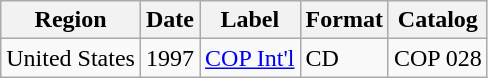<table class="wikitable">
<tr>
<th>Region</th>
<th>Date</th>
<th>Label</th>
<th>Format</th>
<th>Catalog</th>
</tr>
<tr>
<td>United States</td>
<td>1997</td>
<td><a href='#'>COP Int'l</a></td>
<td>CD</td>
<td>COP 028</td>
</tr>
</table>
